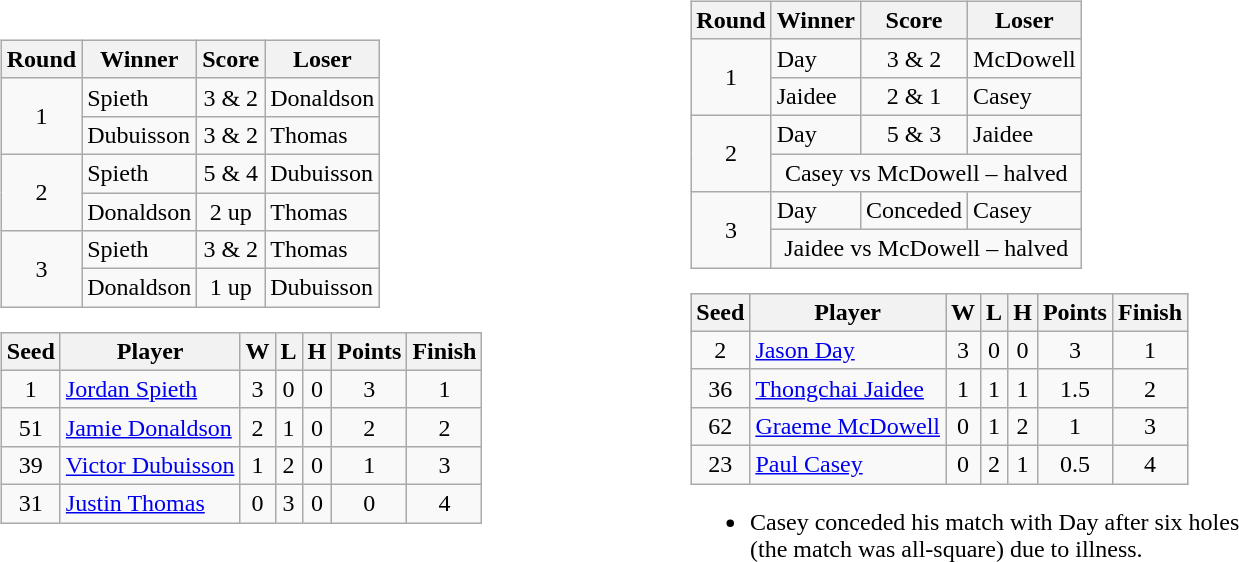<table style="width: 60em">
<tr>
<td><br><table class="wikitable">
<tr>
<th>Round</th>
<th>Winner</th>
<th>Score</th>
<th>Loser</th>
</tr>
<tr>
<td align=center rowspan=2>1</td>
<td>Spieth</td>
<td align=center>3 & 2</td>
<td>Donaldson</td>
</tr>
<tr>
<td>Dubuisson</td>
<td align=center>3 & 2</td>
<td>Thomas</td>
</tr>
<tr>
<td align=center rowspan=2>2</td>
<td>Spieth</td>
<td align=center>5 & 4</td>
<td>Dubuisson</td>
</tr>
<tr>
<td>Donaldson</td>
<td align=center>2 up</td>
<td>Thomas</td>
</tr>
<tr>
<td align=center rowspan=2>3</td>
<td>Spieth</td>
<td align=center>3 & 2</td>
<td>Thomas</td>
</tr>
<tr>
<td>Donaldson</td>
<td align=center>1 up</td>
<td>Dubuisson</td>
</tr>
</table>
<table class="wikitable" style="text-align:center">
<tr>
<th>Seed</th>
<th>Player</th>
<th>W</th>
<th>L</th>
<th>H</th>
<th>Points</th>
<th>Finish</th>
</tr>
<tr>
<td>1</td>
<td align=left> <a href='#'>Jordan Spieth</a></td>
<td>3</td>
<td>0</td>
<td>0</td>
<td>3</td>
<td>1</td>
</tr>
<tr>
<td>51</td>
<td align=left> <a href='#'>Jamie Donaldson</a></td>
<td>2</td>
<td>1</td>
<td>0</td>
<td>2</td>
<td>2</td>
</tr>
<tr>
<td>39</td>
<td align=left> <a href='#'>Victor Dubuisson</a></td>
<td>1</td>
<td>2</td>
<td>0</td>
<td>1</td>
<td>3</td>
</tr>
<tr>
<td>31</td>
<td align=left> <a href='#'>Justin Thomas</a></td>
<td>0</td>
<td>3</td>
<td>0</td>
<td>0</td>
<td>4</td>
</tr>
</table>
</td>
<td><br><table class="wikitable">
<tr>
<th>Round</th>
<th>Winner</th>
<th>Score</th>
<th>Loser</th>
</tr>
<tr>
<td align=center rowspan=2>1</td>
<td>Day</td>
<td align=center>3 & 2</td>
<td>McDowell</td>
</tr>
<tr>
<td>Jaidee</td>
<td align=center>2 & 1</td>
<td>Casey</td>
</tr>
<tr>
<td align=center rowspan=2>2</td>
<td>Day</td>
<td align=center>5 & 3</td>
<td>Jaidee</td>
</tr>
<tr>
<td colspan=3 align=center>Casey vs McDowell  – halved</td>
</tr>
<tr>
<td align=center rowspan=2>3</td>
<td>Day</td>
<td align=center>Conceded</td>
<td>Casey</td>
</tr>
<tr>
<td colspan=3 align=center>Jaidee vs McDowell – halved</td>
</tr>
</table>
<table class="wikitable" style="text-align:center">
<tr>
<th>Seed</th>
<th>Player</th>
<th>W</th>
<th>L</th>
<th>H</th>
<th>Points</th>
<th>Finish</th>
</tr>
<tr>
<td>2</td>
<td align=left> <a href='#'>Jason Day</a></td>
<td>3</td>
<td>0</td>
<td>0</td>
<td>3</td>
<td>1</td>
</tr>
<tr>
<td>36</td>
<td align=left> <a href='#'>Thongchai Jaidee</a></td>
<td>1</td>
<td>1</td>
<td>1</td>
<td>1.5</td>
<td>2</td>
</tr>
<tr>
<td>62</td>
<td align=left> <a href='#'>Graeme McDowell</a></td>
<td>0</td>
<td>1</td>
<td>2</td>
<td>1</td>
<td>3</td>
</tr>
<tr>
<td>23</td>
<td align=left> <a href='#'>Paul Casey</a></td>
<td>0</td>
<td>2</td>
<td>1</td>
<td>0.5</td>
<td>4</td>
</tr>
</table>
<ul><li>Casey conceded his match with Day after six holes<br>(the match was all-square) due to illness.</li></ul></td>
</tr>
</table>
